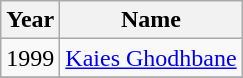<table class="wikitable">
<tr>
<th>Year</th>
<th>Name</th>
</tr>
<tr>
<td>1999</td>
<td> <a href='#'>Kaies Ghodhbane</a></td>
</tr>
<tr>
</tr>
</table>
